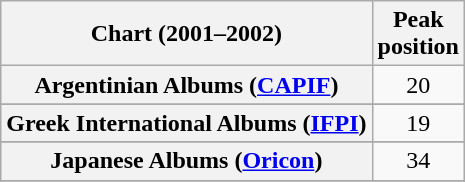<table class="wikitable sortable plainrowheaders" style="text-align:center">
<tr>
<th>Chart (2001–2002)</th>
<th>Peak<br>position</th>
</tr>
<tr>
<th scope="row">Argentinian Albums (<a href='#'>CAPIF</a>)</th>
<td align="center">20</td>
</tr>
<tr>
</tr>
<tr>
</tr>
<tr>
<th scope="row">Greek International Albums (<a href='#'>IFPI</a>)</th>
<td align="center">19</td>
</tr>
<tr>
</tr>
<tr>
<th scope="row">Japanese Albums (<a href='#'>Oricon</a>)</th>
<td>34</td>
</tr>
<tr>
</tr>
<tr>
</tr>
<tr>
</tr>
</table>
